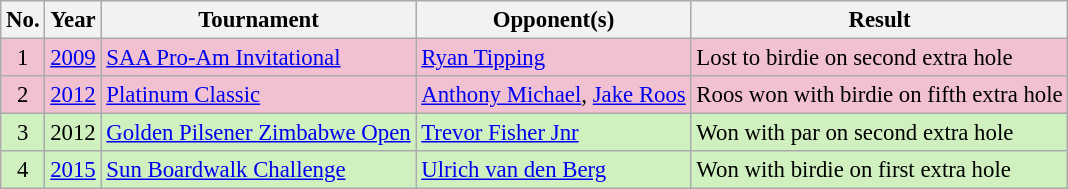<table class="wikitable" style="font-size:95%;">
<tr>
<th>No.</th>
<th>Year</th>
<th>Tournament</th>
<th>Opponent(s)</th>
<th>Result</th>
</tr>
<tr style="background:#F2C1D1;">
<td align=center>1</td>
<td><a href='#'>2009</a></td>
<td><a href='#'>SAA Pro-Am Invitational</a></td>
<td> <a href='#'>Ryan Tipping</a></td>
<td>Lost to birdie on second extra hole</td>
</tr>
<tr style="background:#F2C1D1;">
<td align=center>2</td>
<td><a href='#'>2012</a></td>
<td><a href='#'>Platinum Classic</a></td>
<td> <a href='#'>Anthony Michael</a>,  <a href='#'>Jake Roos</a></td>
<td>Roos won with birdie on fifth extra hole</td>
</tr>
<tr style="background:#D0F0C0;">
<td align=center>3</td>
<td>2012</td>
<td><a href='#'>Golden Pilsener Zimbabwe Open</a></td>
<td> <a href='#'>Trevor Fisher Jnr</a></td>
<td>Won with par on second extra hole</td>
</tr>
<tr style="background:#D0F0C0;">
<td align=center>4</td>
<td><a href='#'>2015</a></td>
<td><a href='#'>Sun Boardwalk Challenge</a></td>
<td> <a href='#'>Ulrich van den Berg</a></td>
<td>Won with birdie on first extra hole</td>
</tr>
</table>
